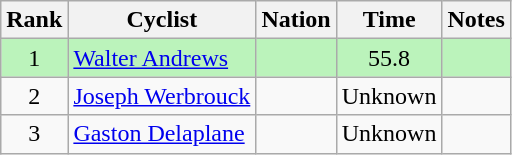<table class="wikitable sortable">
<tr>
<th>Rank</th>
<th>Cyclist</th>
<th>Nation</th>
<th>Time</th>
<th>Notes</th>
</tr>
<tr bgcolor=bbf3bb>
<td align=center>1</td>
<td><a href='#'>Walter Andrews</a></td>
<td></td>
<td align=center>55.8</td>
<td align=center></td>
</tr>
<tr>
<td align=center>2</td>
<td><a href='#'>Joseph Werbrouck</a></td>
<td></td>
<td align=center>Unknown</td>
<td></td>
</tr>
<tr>
<td align=center>3</td>
<td><a href='#'>Gaston Delaplane</a></td>
<td></td>
<td align=center>Unknown</td>
<td></td>
</tr>
</table>
